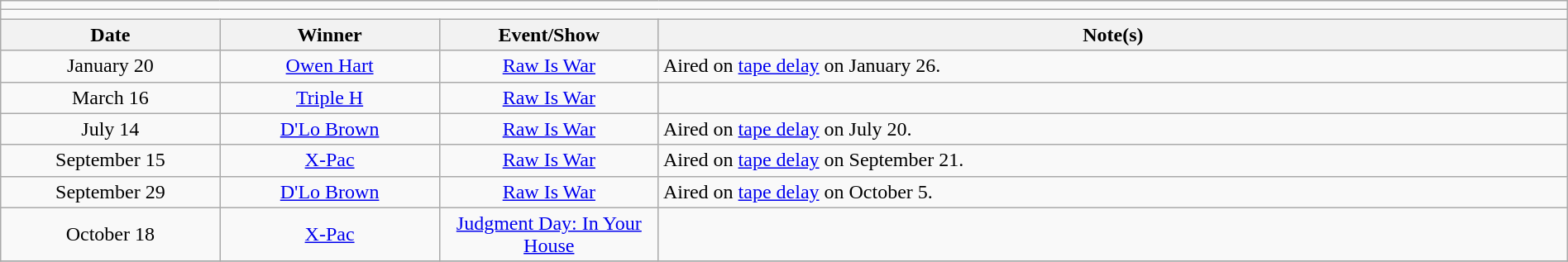<table class="wikitable" style="text-align:center; width:100%;">
<tr>
<td colspan="5"></td>
</tr>
<tr>
<td colspan="5"><strong></strong></td>
</tr>
<tr>
<th width=14%>Date</th>
<th width=14%>Winner</th>
<th width=14%>Event/Show</th>
<th width=58%>Note(s)</th>
</tr>
<tr>
<td>January 20</td>
<td><a href='#'>Owen Hart</a></td>
<td><a href='#'>Raw Is War</a></td>
<td align=left>Aired on <a href='#'>tape delay</a> on January 26.</td>
</tr>
<tr>
<td>March 16</td>
<td><a href='#'>Triple H</a></td>
<td><a href='#'>Raw Is War</a></td>
<td align=left></td>
</tr>
<tr>
<td>July 14</td>
<td><a href='#'>D'Lo Brown</a></td>
<td><a href='#'>Raw Is War</a></td>
<td align=left>Aired on <a href='#'>tape delay</a> on July 20.</td>
</tr>
<tr>
<td>September 15</td>
<td><a href='#'>X-Pac</a></td>
<td><a href='#'>Raw Is War</a></td>
<td align=left>Aired on <a href='#'>tape delay</a> on September 21.</td>
</tr>
<tr>
<td>September 29</td>
<td><a href='#'>D'Lo Brown</a></td>
<td><a href='#'>Raw Is War</a></td>
<td align=left>Aired on <a href='#'>tape delay</a> on October 5.</td>
</tr>
<tr>
<td>October 18</td>
<td><a href='#'>X-Pac</a></td>
<td><a href='#'>Judgment Day: In Your House</a></td>
<td align=left></td>
</tr>
<tr>
</tr>
</table>
